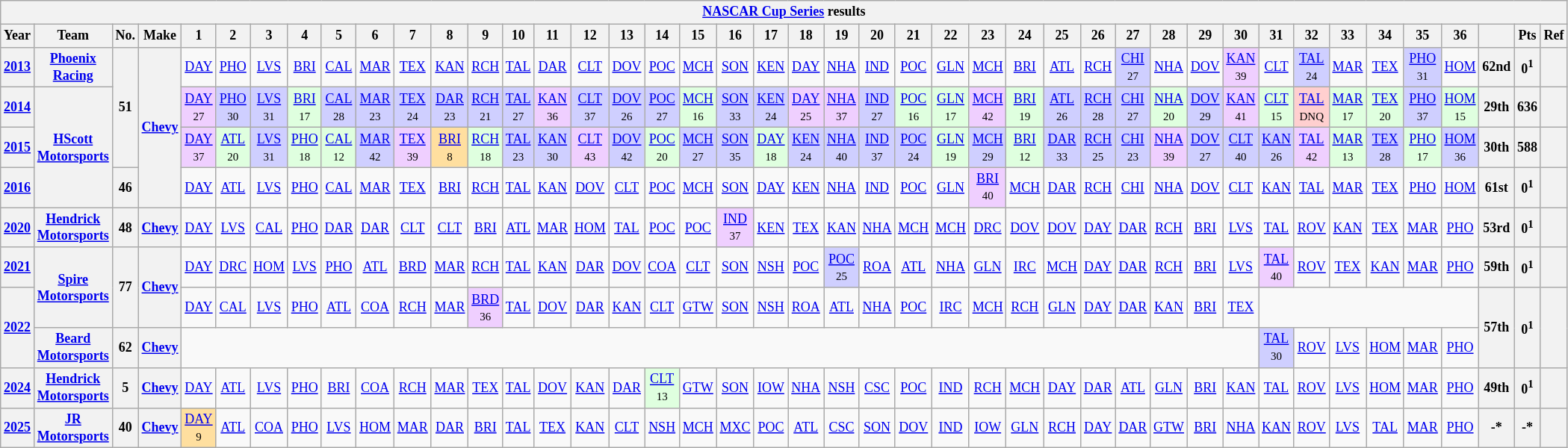<table class="wikitable" style="text-align:center; font-size:75%">
<tr>
<th colspan=43><a href='#'>NASCAR Cup Series</a> results</th>
</tr>
<tr>
<th>Year</th>
<th>Team</th>
<th>No.</th>
<th>Make</th>
<th>1</th>
<th>2</th>
<th>3</th>
<th>4</th>
<th>5</th>
<th>6</th>
<th>7</th>
<th>8</th>
<th>9</th>
<th>10</th>
<th>11</th>
<th>12</th>
<th>13</th>
<th>14</th>
<th>15</th>
<th>16</th>
<th>17</th>
<th>18</th>
<th>19</th>
<th>20</th>
<th>21</th>
<th>22</th>
<th>23</th>
<th>24</th>
<th>25</th>
<th>26</th>
<th>27</th>
<th>28</th>
<th>29</th>
<th>30</th>
<th>31</th>
<th>32</th>
<th>33</th>
<th>34</th>
<th>35</th>
<th>36</th>
<th></th>
<th>Pts</th>
<th>Ref</th>
</tr>
<tr>
<th><a href='#'>2013</a></th>
<th><a href='#'>Phoenix Racing</a></th>
<th rowspan=3>51</th>
<th rowspan=4><a href='#'>Chevy</a></th>
<td><a href='#'>DAY</a></td>
<td><a href='#'>PHO</a></td>
<td><a href='#'>LVS</a></td>
<td><a href='#'>BRI</a></td>
<td><a href='#'>CAL</a></td>
<td><a href='#'>MAR</a></td>
<td><a href='#'>TEX</a></td>
<td><a href='#'>KAN</a></td>
<td><a href='#'>RCH</a></td>
<td><a href='#'>TAL</a></td>
<td><a href='#'>DAR</a></td>
<td><a href='#'>CLT</a></td>
<td><a href='#'>DOV</a></td>
<td><a href='#'>POC</a></td>
<td><a href='#'>MCH</a></td>
<td><a href='#'>SON</a></td>
<td><a href='#'>KEN</a></td>
<td><a href='#'>DAY</a></td>
<td><a href='#'>NHA</a></td>
<td><a href='#'>IND</a></td>
<td><a href='#'>POC</a></td>
<td><a href='#'>GLN</a></td>
<td><a href='#'>MCH</a></td>
<td><a href='#'>BRI</a></td>
<td><a href='#'>ATL</a></td>
<td><a href='#'>RCH</a></td>
<td style="background:#CFCFFF;"><a href='#'>CHI</a><br><small>27</small></td>
<td><a href='#'>NHA</a></td>
<td><a href='#'>DOV</a></td>
<td style="background:#EFCFFF;"><a href='#'>KAN</a><br><small>39</small></td>
<td><a href='#'>CLT</a></td>
<td style="background:#CFCFFF;"><a href='#'>TAL</a><br><small>24</small></td>
<td><a href='#'>MAR</a></td>
<td><a href='#'>TEX</a></td>
<td style="background:#CFCFFF;"><a href='#'>PHO</a><br><small>31</small></td>
<td><a href='#'>HOM</a></td>
<th>62nd</th>
<th>0<sup>1</sup></th>
<th></th>
</tr>
<tr>
<th><a href='#'>2014</a></th>
<th rowspan=3><a href='#'>HScott Motorsports</a></th>
<td style="background:#EFCFFF;"><a href='#'>DAY</a><br><small>27</small></td>
<td style="background:#CFCFFF;"><a href='#'>PHO</a><br><small>30</small></td>
<td style="background:#CFCFFF;"><a href='#'>LVS</a><br><small>31</small></td>
<td style="background:#DFFFDF;"><a href='#'>BRI</a><br><small>17</small></td>
<td style="background:#CFCFFF;"><a href='#'>CAL</a><br><small>28</small></td>
<td style="background:#CFCFFF;"><a href='#'>MAR</a><br><small>23</small></td>
<td style="background:#CFCFFF;"><a href='#'>TEX</a><br><small>24</small></td>
<td style="background:#CFCFFF;"><a href='#'>DAR</a><br><small>23</small></td>
<td style="background:#CFCFFF;"><a href='#'>RCH</a><br><small>21</small></td>
<td style="background:#CFCFFF;"><a href='#'>TAL</a><br><small>27</small></td>
<td style="background:#EFCFFF;"><a href='#'>KAN</a><br><small>36</small></td>
<td style="background:#CFCFFF;"><a href='#'>CLT</a><br><small>37</small></td>
<td style="background:#CFCFFF;"><a href='#'>DOV</a><br><small>26</small></td>
<td style="background:#CFCFFF;"><a href='#'>POC</a><br><small>27</small></td>
<td style="background:#DFFFDF;"><a href='#'>MCH</a><br><small>16</small></td>
<td style="background:#CFCFFF;"><a href='#'>SON</a><br><small>33</small></td>
<td style="background:#CFCFFF;"><a href='#'>KEN</a><br><small>24</small></td>
<td style="background:#EFCFFF;"><a href='#'>DAY</a><br><small>25</small></td>
<td style="background:#EFCFFF;"><a href='#'>NHA</a><br><small>37</small></td>
<td style="background:#CFCFFF;"><a href='#'>IND</a><br><small>27</small></td>
<td style="background:#DFFFDF;"><a href='#'>POC</a><br><small>16</small></td>
<td style="background:#DFFFDF;"><a href='#'>GLN</a><br><small>17</small></td>
<td style="background:#EFCFFF;"><a href='#'>MCH</a><br><small>42</small></td>
<td style="background:#DFFFDF;"><a href='#'>BRI</a><br><small>19</small></td>
<td style="background:#CFCFFF;"><a href='#'>ATL</a><br><small>26</small></td>
<td style="background:#CFCFFF;"><a href='#'>RCH</a><br><small>28</small></td>
<td style="background:#CFCFFF;"><a href='#'>CHI</a><br><small>27</small></td>
<td style="background:#DFFFDF;"><a href='#'>NHA</a><br><small>20</small></td>
<td style="background:#CFCFFF;"><a href='#'>DOV</a><br><small>29</small></td>
<td style="background:#EFCFFF;"><a href='#'>KAN</a><br><small>41</small></td>
<td style="background:#DFFFDF;"><a href='#'>CLT</a><br><small>15</small></td>
<td style="background:#FFCFCF;"><a href='#'>TAL</a><br><small>DNQ</small></td>
<td style="background:#DFFFDF;"><a href='#'>MAR</a><br><small>17</small></td>
<td style="background:#DFFFDF;"><a href='#'>TEX</a><br><small>20</small></td>
<td style="background:#CFCFFF;"><a href='#'>PHO</a><br><small>37</small></td>
<td style="background:#DFFFDF;"><a href='#'>HOM</a><br><small>15</small></td>
<th>29th</th>
<th>636</th>
<th></th>
</tr>
<tr>
<th><a href='#'>2015</a></th>
<td style="background:#EFCFFF;"><a href='#'>DAY</a><br><small>37</small></td>
<td style="background:#DFFFDF;"><a href='#'>ATL</a><br><small>20</small></td>
<td style="background:#CFCFFF;"><a href='#'>LVS</a><br><small>31</small></td>
<td style="background:#DFFFDF;"><a href='#'>PHO</a><br><small>18</small></td>
<td style="background:#DFFFDF;"><a href='#'>CAL</a><br><small>12</small></td>
<td style="background:#CFCFFF;"><a href='#'>MAR</a><br><small>42</small></td>
<td style="background:#EFCFFF;"><a href='#'>TEX</a><br><small>39</small></td>
<td style="background:#FFDF9F;"><a href='#'>BRI</a><br><small>8</small></td>
<td style="background:#DFFFDF;"><a href='#'>RCH</a><br><small>18</small></td>
<td style="background:#CFCFFF;"><a href='#'>TAL</a><br><small>23</small></td>
<td style="background:#CFCFFF;"><a href='#'>KAN</a><br><small>30</small></td>
<td style="background:#EFCFFF;"><a href='#'>CLT</a><br><small>43</small></td>
<td style="background:#CFCFFF;"><a href='#'>DOV</a><br><small>42</small></td>
<td style="background:#DFFFDF;"><a href='#'>POC</a><br><small>20</small></td>
<td style="background:#CFCFFF;"><a href='#'>MCH</a><br><small>27</small></td>
<td style="background:#CFCFFF;"><a href='#'>SON</a><br><small>35</small></td>
<td style="background:#DFFFDF;"><a href='#'>DAY</a><br><small>18</small></td>
<td style="background:#CFCFFF;"><a href='#'>KEN</a><br><small>24</small></td>
<td style="background:#CFCFFF;"><a href='#'>NHA</a><br><small>40</small></td>
<td style="background:#CFCFFF;"><a href='#'>IND</a><br><small>37</small></td>
<td style="background:#CFCFFF;"><a href='#'>POC</a><br><small>24</small></td>
<td style="background:#DFFFDF;"><a href='#'>GLN</a><br><small>19</small></td>
<td style="background:#CFCFFF;"><a href='#'>MCH</a><br><small>29</small></td>
<td style="background:#DFFFDF;"><a href='#'>BRI</a><br><small>12</small></td>
<td style="background:#CFCFFF;"><a href='#'>DAR</a><br><small>33</small></td>
<td style="background:#CFCFFF;"><a href='#'>RCH</a><br><small>25</small></td>
<td style="background:#CFCFFF;"><a href='#'>CHI</a><br><small>23</small></td>
<td style="background:#EFCFFF;"><a href='#'>NHA</a><br><small>39</small></td>
<td style="background:#CFCFFF;"><a href='#'>DOV</a><br><small>27</small></td>
<td style="background:#CFCFFF;"><a href='#'>CLT</a><br><small>40</small></td>
<td style="background:#CFCFFF;"><a href='#'>KAN</a><br><small>26</small></td>
<td style="background:#EFCFFF;"><a href='#'>TAL</a><br><small>42</small></td>
<td style="background:#DFFFDF;"><a href='#'>MAR</a><br><small>13</small></td>
<td style="background:#CFCFFF;"><a href='#'>TEX</a><br><small>28</small></td>
<td style="background:#DFFFDF;"><a href='#'>PHO</a><br><small>17</small></td>
<td style="background:#CFCFFF;"><a href='#'>HOM</a><br><small>36</small></td>
<th>30th</th>
<th>588</th>
<th></th>
</tr>
<tr>
<th><a href='#'>2016</a></th>
<th>46</th>
<td><a href='#'>DAY</a></td>
<td><a href='#'>ATL</a></td>
<td><a href='#'>LVS</a></td>
<td><a href='#'>PHO</a></td>
<td><a href='#'>CAL</a></td>
<td><a href='#'>MAR</a></td>
<td><a href='#'>TEX</a></td>
<td><a href='#'>BRI</a></td>
<td><a href='#'>RCH</a></td>
<td><a href='#'>TAL</a></td>
<td><a href='#'>KAN</a></td>
<td><a href='#'>DOV</a></td>
<td><a href='#'>CLT</a></td>
<td><a href='#'>POC</a></td>
<td><a href='#'>MCH</a></td>
<td><a href='#'>SON</a></td>
<td><a href='#'>DAY</a></td>
<td><a href='#'>KEN</a></td>
<td><a href='#'>NHA</a></td>
<td><a href='#'>IND</a></td>
<td><a href='#'>POC</a></td>
<td><a href='#'>GLN</a></td>
<td style="background:#EFCFFF;"><a href='#'>BRI</a><br><small>40</small></td>
<td><a href='#'>MCH</a></td>
<td><a href='#'>DAR</a></td>
<td><a href='#'>RCH</a></td>
<td><a href='#'>CHI</a></td>
<td><a href='#'>NHA</a></td>
<td><a href='#'>DOV</a></td>
<td><a href='#'>CLT</a></td>
<td><a href='#'>KAN</a></td>
<td><a href='#'>TAL</a></td>
<td><a href='#'>MAR</a></td>
<td><a href='#'>TEX</a></td>
<td><a href='#'>PHO</a></td>
<td><a href='#'>HOM</a></td>
<th>61st</th>
<th>0<sup>1</sup></th>
<th></th>
</tr>
<tr>
<th><a href='#'>2020</a></th>
<th><a href='#'>Hendrick Motorsports</a></th>
<th>48</th>
<th><a href='#'>Chevy</a></th>
<td><a href='#'>DAY</a></td>
<td><a href='#'>LVS</a></td>
<td><a href='#'>CAL</a></td>
<td><a href='#'>PHO</a></td>
<td><a href='#'>DAR</a></td>
<td><a href='#'>DAR</a></td>
<td><a href='#'>CLT</a></td>
<td><a href='#'>CLT</a></td>
<td><a href='#'>BRI</a></td>
<td><a href='#'>ATL</a></td>
<td><a href='#'>MAR</a></td>
<td><a href='#'>HOM</a></td>
<td><a href='#'>TAL</a></td>
<td><a href='#'>POC</a></td>
<td><a href='#'>POC</a></td>
<td style="background:#EFCFFF;"><a href='#'>IND</a><br><small>37</small></td>
<td><a href='#'>KEN</a></td>
<td><a href='#'>TEX</a></td>
<td><a href='#'>KAN</a></td>
<td><a href='#'>NHA</a></td>
<td><a href='#'>MCH</a></td>
<td><a href='#'>MCH</a></td>
<td><a href='#'>DRC</a></td>
<td><a href='#'>DOV</a></td>
<td><a href='#'>DOV</a></td>
<td><a href='#'>DAY</a></td>
<td><a href='#'>DAR</a></td>
<td><a href='#'>RCH</a></td>
<td><a href='#'>BRI</a></td>
<td><a href='#'>LVS</a></td>
<td><a href='#'>TAL</a></td>
<td><a href='#'>ROV</a></td>
<td><a href='#'>KAN</a></td>
<td><a href='#'>TEX</a></td>
<td><a href='#'>MAR</a></td>
<td><a href='#'>PHO</a></td>
<th>53rd</th>
<th>0<sup>1</sup></th>
<th></th>
</tr>
<tr>
<th><a href='#'>2021</a></th>
<th rowspan=2><a href='#'>Spire Motorsports</a></th>
<th rowspan=2>77</th>
<th rowspan=2><a href='#'>Chevy</a></th>
<td><a href='#'>DAY</a></td>
<td><a href='#'>DRC</a></td>
<td><a href='#'>HOM</a></td>
<td><a href='#'>LVS</a></td>
<td><a href='#'>PHO</a></td>
<td><a href='#'>ATL</a></td>
<td><a href='#'>BRD</a></td>
<td><a href='#'>MAR</a></td>
<td><a href='#'>RCH</a></td>
<td><a href='#'>TAL</a></td>
<td><a href='#'>KAN</a></td>
<td><a href='#'>DAR</a></td>
<td><a href='#'>DOV</a></td>
<td><a href='#'>COA</a></td>
<td><a href='#'>CLT</a></td>
<td><a href='#'>SON</a></td>
<td><a href='#'>NSH</a></td>
<td><a href='#'>POC</a></td>
<td style="background:#CFCFFF;"><a href='#'>POC</a><br><small>25</small></td>
<td><a href='#'>ROA</a></td>
<td><a href='#'>ATL</a></td>
<td><a href='#'>NHA</a></td>
<td><a href='#'>GLN</a></td>
<td><a href='#'>IRC</a></td>
<td><a href='#'>MCH</a></td>
<td><a href='#'>DAY</a></td>
<td><a href='#'>DAR</a></td>
<td><a href='#'>RCH</a></td>
<td><a href='#'>BRI</a></td>
<td><a href='#'>LVS</a></td>
<td style="background:#EFCFFF;"><a href='#'>TAL</a><br><small>40</small></td>
<td><a href='#'>ROV</a></td>
<td><a href='#'>TEX</a></td>
<td><a href='#'>KAN</a></td>
<td><a href='#'>MAR</a></td>
<td><a href='#'>PHO</a></td>
<th>59th</th>
<th>0<sup>1</sup></th>
<th></th>
</tr>
<tr>
<th rowspan=2><a href='#'>2022</a></th>
<td><a href='#'>DAY</a></td>
<td><a href='#'>CAL</a></td>
<td><a href='#'>LVS</a></td>
<td><a href='#'>PHO</a></td>
<td><a href='#'>ATL</a></td>
<td><a href='#'>COA</a></td>
<td><a href='#'>RCH</a></td>
<td><a href='#'>MAR</a></td>
<td style="background:#EFCFFF;"><a href='#'>BRD</a><br><small>36</small></td>
<td><a href='#'>TAL</a></td>
<td><a href='#'>DOV</a></td>
<td><a href='#'>DAR</a></td>
<td><a href='#'>KAN</a></td>
<td><a href='#'>CLT</a></td>
<td><a href='#'>GTW</a></td>
<td><a href='#'>SON</a></td>
<td><a href='#'>NSH</a></td>
<td><a href='#'>ROA</a></td>
<td><a href='#'>ATL</a></td>
<td><a href='#'>NHA</a></td>
<td><a href='#'>POC</a></td>
<td><a href='#'>IRC</a></td>
<td><a href='#'>MCH</a></td>
<td><a href='#'>RCH</a></td>
<td><a href='#'>GLN</a></td>
<td><a href='#'>DAY</a></td>
<td><a href='#'>DAR</a></td>
<td><a href='#'>KAN</a></td>
<td><a href='#'>BRI</a></td>
<td><a href='#'>TEX</a></td>
<td colspan=6></td>
<th rowspan=2>57th</th>
<th rowspan=2>0<sup>1</sup></th>
<th rowspan=2></th>
</tr>
<tr>
<th><a href='#'>Beard Motorsports</a></th>
<th>62</th>
<th><a href='#'>Chevy</a></th>
<td colspan=30></td>
<td style="background:#CFCFFF;"><a href='#'>TAL</a><br><small>30</small></td>
<td><a href='#'>ROV</a></td>
<td><a href='#'>LVS</a></td>
<td><a href='#'>HOM</a></td>
<td><a href='#'>MAR</a></td>
<td><a href='#'>PHO</a></td>
</tr>
<tr>
<th><a href='#'>2024</a></th>
<th><a href='#'>Hendrick Motorsports</a></th>
<th>5</th>
<th><a href='#'>Chevy</a></th>
<td><a href='#'>DAY</a></td>
<td><a href='#'>ATL</a></td>
<td><a href='#'>LVS</a></td>
<td><a href='#'>PHO</a></td>
<td><a href='#'>BRI</a></td>
<td><a href='#'>COA</a></td>
<td><a href='#'>RCH</a></td>
<td><a href='#'>MAR</a></td>
<td><a href='#'>TEX</a></td>
<td><a href='#'>TAL</a></td>
<td><a href='#'>DOV</a></td>
<td><a href='#'>KAN</a></td>
<td><a href='#'>DAR</a></td>
<td style="background:#DFFFDF;"><a href='#'>CLT</a><br><small>13</small></td>
<td><a href='#'>GTW</a></td>
<td><a href='#'>SON</a></td>
<td><a href='#'>IOW</a></td>
<td><a href='#'>NHA</a></td>
<td><a href='#'>NSH</a></td>
<td><a href='#'>CSC</a></td>
<td><a href='#'>POC</a></td>
<td><a href='#'>IND</a></td>
<td><a href='#'>RCH</a></td>
<td><a href='#'>MCH</a></td>
<td><a href='#'>DAY</a></td>
<td><a href='#'>DAR</a></td>
<td><a href='#'>ATL</a></td>
<td><a href='#'>GLN</a></td>
<td><a href='#'>BRI</a></td>
<td><a href='#'>KAN</a></td>
<td><a href='#'>TAL</a></td>
<td><a href='#'>ROV</a></td>
<td><a href='#'>LVS</a></td>
<td><a href='#'>HOM</a></td>
<td><a href='#'>MAR</a></td>
<td><a href='#'>PHO</a></td>
<th>49th</th>
<th>0<sup>1</sup></th>
<th></th>
</tr>
<tr>
<th><a href='#'>2025</a></th>
<th><a href='#'>JR Motorsports</a></th>
<th>40</th>
<th><a href='#'>Chevy</a></th>
<td style="background:#FFDF9F;"><a href='#'>DAY</a><br><small>9</small></td>
<td><a href='#'>ATL</a></td>
<td><a href='#'>COA</a></td>
<td><a href='#'>PHO</a></td>
<td><a href='#'>LVS</a></td>
<td><a href='#'>HOM</a></td>
<td><a href='#'>MAR</a></td>
<td><a href='#'>DAR</a></td>
<td><a href='#'>BRI</a></td>
<td><a href='#'>TAL</a></td>
<td><a href='#'>TEX</a></td>
<td><a href='#'>KAN</a></td>
<td><a href='#'>CLT</a></td>
<td><a href='#'>NSH</a></td>
<td><a href='#'>MCH</a></td>
<td><a href='#'>MXC</a></td>
<td><a href='#'>POC</a></td>
<td><a href='#'>ATL</a></td>
<td><a href='#'>CSC</a></td>
<td><a href='#'>SON</a></td>
<td><a href='#'>DOV</a></td>
<td><a href='#'>IND</a></td>
<td><a href='#'>IOW</a></td>
<td><a href='#'>GLN</a></td>
<td><a href='#'>RCH</a></td>
<td><a href='#'>DAY</a></td>
<td><a href='#'>DAR</a></td>
<td><a href='#'>GTW</a></td>
<td><a href='#'>BRI</a></td>
<td><a href='#'>NHA</a></td>
<td><a href='#'>KAN</a></td>
<td><a href='#'>ROV</a></td>
<td><a href='#'>LVS</a></td>
<td><a href='#'>TAL</a></td>
<td><a href='#'>MAR</a></td>
<td><a href='#'>PHO</a></td>
<th>-*</th>
<th>-*</th>
<th></th>
</tr>
</table>
